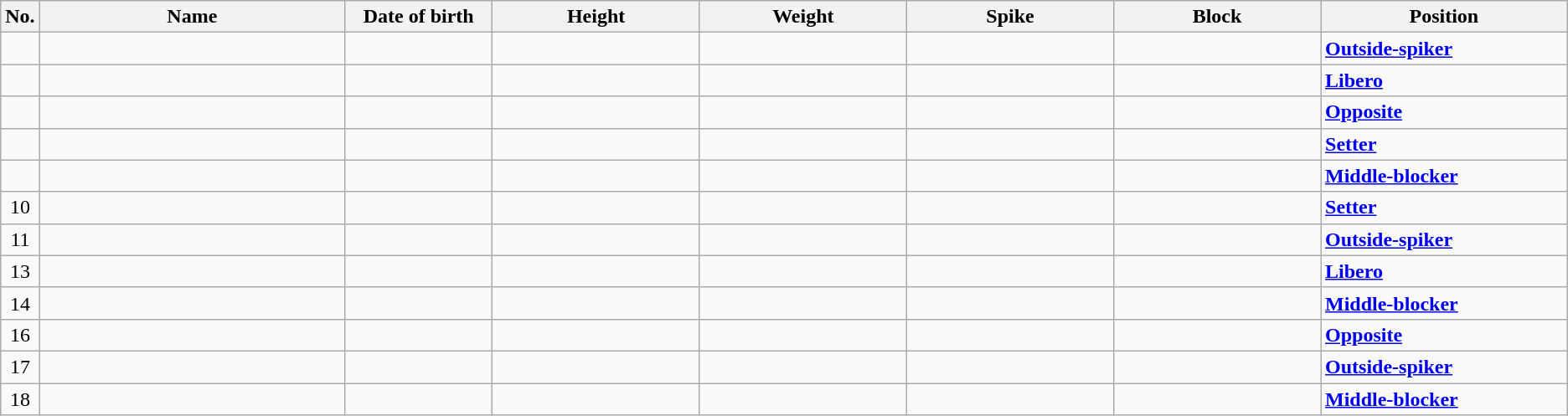<table class="wikitable sortable" style="font-size:100%; text-align:center;">
<tr>
<th>No.</th>
<th style="width:15em">Name</th>
<th style="width:7em">Date of birth</th>
<th style="width:10em">Height</th>
<th style="width:10em">Weight</th>
<th style="width:10em">Spike</th>
<th style="width:10em">Block</th>
<th style="width:12em">Position</th>
</tr>
<tr>
<td></td>
<td align=left></td>
<td align=right></td>
<td></td>
<td></td>
<td></td>
<td></td>
<td align=left><strong><a href='#'>Outside-spiker</a></strong></td>
</tr>
<tr>
<td></td>
<td align=left></td>
<td align=right></td>
<td></td>
<td></td>
<td></td>
<td></td>
<td align=left><strong><a href='#'>Libero</a></strong></td>
</tr>
<tr>
<td></td>
<td align=left></td>
<td align=right></td>
<td></td>
<td></td>
<td></td>
<td></td>
<td align=left><strong><a href='#'>Opposite</a></strong></td>
</tr>
<tr>
<td></td>
<td align=left></td>
<td align=right></td>
<td></td>
<td></td>
<td></td>
<td></td>
<td align=left><strong><a href='#'>Setter</a></strong></td>
</tr>
<tr>
<td></td>
<td align=left></td>
<td align=right></td>
<td></td>
<td></td>
<td></td>
<td></td>
<td align=left><strong><a href='#'>Middle-blocker</a></strong></td>
</tr>
<tr>
<td>10</td>
<td align=left></td>
<td align=right></td>
<td></td>
<td></td>
<td></td>
<td></td>
<td align=left><strong><a href='#'>Setter</a></strong></td>
</tr>
<tr>
<td>11</td>
<td align=left></td>
<td align=right></td>
<td></td>
<td></td>
<td></td>
<td></td>
<td align=left><strong><a href='#'>Outside-spiker</a></strong></td>
</tr>
<tr>
<td>13</td>
<td align=left></td>
<td align=right></td>
<td></td>
<td></td>
<td></td>
<td></td>
<td align=left><strong><a href='#'>Libero</a></strong></td>
</tr>
<tr>
<td>14</td>
<td align=left></td>
<td align=right></td>
<td></td>
<td></td>
<td></td>
<td></td>
<td align=left><strong><a href='#'>Middle-blocker</a></strong></td>
</tr>
<tr>
<td>16</td>
<td align=left></td>
<td align=right></td>
<td></td>
<td></td>
<td></td>
<td></td>
<td align=left><strong><a href='#'>Opposite</a></strong></td>
</tr>
<tr>
<td>17</td>
<td align=left></td>
<td align=right></td>
<td></td>
<td></td>
<td></td>
<td></td>
<td align=left><strong><a href='#'>Outside-spiker</a></strong></td>
</tr>
<tr>
<td>18</td>
<td align=left></td>
<td align=right></td>
<td></td>
<td></td>
<td></td>
<td></td>
<td align=left><strong><a href='#'>Middle-blocker</a></strong></td>
</tr>
</table>
